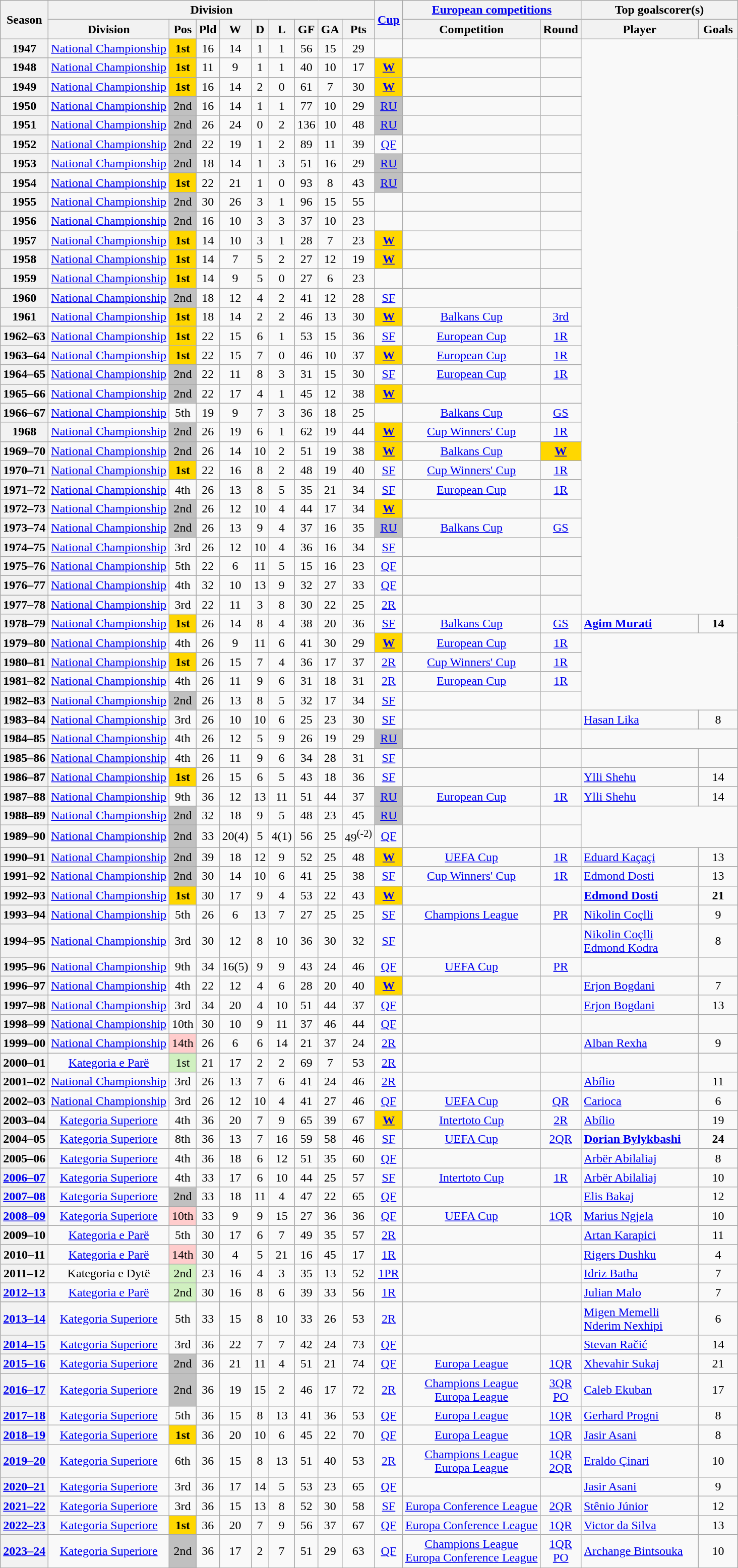<table class="wikitable sortable"  style="text-align: center;">
<tr>
<th rowspan=2>Season</th>
<th colspan=9>Division</th>
<th rowspan=2><a href='#'>Cup</a></th>
<th rowspan=1 colspan=2><a href='#'>European competitions</a></th>
<th colspan=2 width="200">Top goalscorer(s)</th>
</tr>
<tr>
<th>Division</th>
<th>Pos</th>
<th>Pld</th>
<th>W</th>
<th>D</th>
<th>L</th>
<th>GF</th>
<th>GA</th>
<th>Pts</th>
<th>Competition</th>
<th>Round</th>
<th>Player</th>
<th>Goals</th>
</tr>
<tr>
<th>1947</th>
<td align="center"><a href='#'>National Championship</a></td>
<td align="center" bgcolor=gold><strong>1st</strong></td>
<td align="center">16</td>
<td align="center">14</td>
<td align="center">1</td>
<td align="center">1</td>
<td align="center">56</td>
<td align="center">15</td>
<td align="center">29</td>
<td></td>
<td align="center"></td>
<td align="center"></td>
</tr>
<tr>
<th>1948</th>
<td align="center"><a href='#'>National Championship</a></td>
<td align="center" bgcolor=gold><strong>1st</strong></td>
<td align="center">11</td>
<td align="center">9</td>
<td align="center">1</td>
<td align="center">1</td>
<td align="center">40</td>
<td align="center">10</td>
<td align="center">17</td>
<td align="center" bgcolor=gold><strong><a href='#'>W</a></strong></td>
<td align="center"></td>
<td align="center"></td>
</tr>
<tr>
<th>1949</th>
<td align="center"><a href='#'>National Championship</a></td>
<td align="center" bgcolor=gold><strong>1st</strong></td>
<td align="center">16</td>
<td align="center">14</td>
<td align="center">2</td>
<td align="center">0</td>
<td align="center">61</td>
<td align="center">7</td>
<td align="center">30</td>
<td align="center" bgcolor=gold><strong><a href='#'>W</a></strong></td>
<td align="center"></td>
<td align="center"></td>
</tr>
<tr>
<th>1950</th>
<td align="center"><a href='#'>National Championship</a></td>
<td align="center" bgcolor=silver>2nd</td>
<td align="center">16</td>
<td align="center">14</td>
<td align="center">1</td>
<td align="center">1</td>
<td align="center">77</td>
<td align="center">10</td>
<td align="center">29</td>
<td align="center" bgcolor=silver><a href='#'>RU</a></td>
<td align="center"></td>
<td align="center"></td>
</tr>
<tr>
<th>1951</th>
<td align="center"><a href='#'>National Championship</a></td>
<td align="center" bgcolor=silver>2nd</td>
<td align="center">26</td>
<td align="center">24</td>
<td align="center">0</td>
<td align="center">2</td>
<td align="center">136</td>
<td align="center">10</td>
<td align="center">48</td>
<td align="center" bgcolor=silver><a href='#'>RU</a></td>
<td align="center"></td>
<td align="center"></td>
</tr>
<tr>
<th>1952</th>
<td align="center"><a href='#'>National Championship</a></td>
<td align="center" bgcolor=silver>2nd</td>
<td align="center">22</td>
<td align="center">19</td>
<td align="center">1</td>
<td align="center">2</td>
<td align="center">89</td>
<td align="center">11</td>
<td align="center">39</td>
<td align="center"><a href='#'>QF</a></td>
<td align="center"></td>
<td align="center"></td>
</tr>
<tr>
<th>1953</th>
<td align="center"><a href='#'>National Championship</a></td>
<td align="center" bgcolor=silver>2nd</td>
<td align="center">18</td>
<td align="center">14</td>
<td align="center">1</td>
<td align="center">3</td>
<td align="center">51</td>
<td align="center">16</td>
<td align="center">29</td>
<td align="center" bgcolor=silver><a href='#'>RU</a></td>
<td align="center"></td>
<td align="center"></td>
</tr>
<tr>
<th>1954</th>
<td align="center"><a href='#'>National Championship</a></td>
<td align="center" bgcolor=gold><strong>1st</strong></td>
<td align="center">22</td>
<td align="center">21</td>
<td align="center">1</td>
<td align="center">0</td>
<td align="center">93</td>
<td align="center">8</td>
<td align="center">43</td>
<td align="center" bgcolor=silver><a href='#'>RU</a></td>
<td align="center"></td>
<td align="center"></td>
</tr>
<tr>
<th>1955</th>
<td align="center"><a href='#'>National Championship</a></td>
<td align="center" bgcolor=silver>2nd</td>
<td align="center">30</td>
<td align="center">26</td>
<td align="center">3</td>
<td align="center">1</td>
<td align="center">96</td>
<td align="center">15</td>
<td align="center">55</td>
<td></td>
<td align="center"></td>
<td align="center"></td>
</tr>
<tr>
<th>1956</th>
<td align="center"><a href='#'>National Championship</a></td>
<td align="center" bgcolor=silver>2nd</td>
<td align="center">16</td>
<td align="center">10</td>
<td align="center">3</td>
<td align="center">3</td>
<td align="center">37</td>
<td align="center">10</td>
<td align="center">23</td>
<td></td>
<td align="center"></td>
<td align="center"></td>
</tr>
<tr>
<th>1957</th>
<td align="center"><a href='#'>National Championship</a></td>
<td align="center" bgcolor=gold><strong>1st</strong></td>
<td align="center">14</td>
<td align="center">10</td>
<td align="center">3</td>
<td align="center">1</td>
<td align="center">28</td>
<td align="center">7</td>
<td align="center">23</td>
<td align="center" bgcolor=gold><strong><a href='#'>W</a></strong></td>
<td align="center"></td>
<td align="center"></td>
</tr>
<tr>
<th>1958</th>
<td align="center"><a href='#'>National Championship</a></td>
<td align="center" bgcolor=gold><strong>1st</strong></td>
<td align="center">14</td>
<td align="center">7</td>
<td align="center">5</td>
<td align="center">2</td>
<td align="center">27</td>
<td align="center">12</td>
<td align="center">19</td>
<td align="center" bgcolor=gold><strong><a href='#'>W</a></strong></td>
<td align="center"></td>
<td align="center"></td>
</tr>
<tr>
<th>1959</th>
<td align="center"><a href='#'>National Championship</a></td>
<td align="center" bgcolor=gold><strong>1st</strong></td>
<td align="center">14</td>
<td align="center">9</td>
<td align="center">5</td>
<td align="center">0</td>
<td align="center">27</td>
<td align="center">6</td>
<td align="center">23</td>
<td></td>
<td align="center"></td>
<td align="center"></td>
</tr>
<tr>
<th>1960</th>
<td align="center"><a href='#'>National Championship</a></td>
<td align="center" bgcolor=silver>2nd</td>
<td align="center">18</td>
<td align="center">12</td>
<td align="center">4</td>
<td align="center">2</td>
<td align="center">41</td>
<td align="center">12</td>
<td align="center">28</td>
<td align="center"><a href='#'>SF</a></td>
<td align="center"></td>
<td align="center"></td>
</tr>
<tr>
<th>1961</th>
<td align="center"><a href='#'>National Championship</a></td>
<td align="center" bgcolor=gold><strong>1st</strong></td>
<td align="center">18</td>
<td align="center">14</td>
<td align="center">2</td>
<td align="center">2</td>
<td align="center">46</td>
<td align="center">13</td>
<td align="center">30</td>
<td align="center" bgcolor=gold><strong><a href='#'>W</a></strong></td>
<td align="center"><a href='#'>Balkans Cup</a></td>
<td align="center"><a href='#'>3rd</a></td>
</tr>
<tr>
<th>1962–63</th>
<td align="center"><a href='#'>National Championship</a></td>
<td align="center" bgcolor=gold><strong>1st</strong></td>
<td align="center">22</td>
<td align="center">15</td>
<td align="center">6</td>
<td align="center">1</td>
<td align="center">53</td>
<td align="center">15</td>
<td align="center">36</td>
<td align="center"><a href='#'>SF</a></td>
<td align="center"><a href='#'>European Cup</a></td>
<td align="center"><a href='#'>1R</a></td>
</tr>
<tr>
<th>1963–64</th>
<td align="center"><a href='#'>National Championship</a></td>
<td align="center" bgcolor=gold><strong>1st</strong></td>
<td align="center">22</td>
<td align="center">15</td>
<td align="center">7</td>
<td align="center">0</td>
<td align="center">46</td>
<td align="center">10</td>
<td align="center">37</td>
<td align="center" bgcolor=gold><strong><a href='#'>W</a></strong></td>
<td align="center"><a href='#'>European Cup</a></td>
<td align="center"><a href='#'>1R</a></td>
</tr>
<tr>
<th>1964–65</th>
<td align="center"><a href='#'>National Championship</a></td>
<td align="center" bgcolor=silver>2nd</td>
<td align="center">22</td>
<td align="center">11</td>
<td align="center">8</td>
<td align="center">3</td>
<td align="center">31</td>
<td align="center">15</td>
<td align="center">30</td>
<td align="center"><a href='#'>SF</a></td>
<td align="center"><a href='#'>European Cup</a></td>
<td align="center"><a href='#'>1R</a></td>
</tr>
<tr>
<th>1965–66</th>
<td align="center"><a href='#'>National Championship</a></td>
<td align="center" bgcolor=silver>2nd</td>
<td align="center">22</td>
<td align="center">17</td>
<td align="center">4</td>
<td align="center">1</td>
<td align="center">45</td>
<td align="center">12</td>
<td align="center">38</td>
<td align="center" bgcolor=gold><strong><a href='#'>W</a></strong></td>
<td align="center"></td>
<td align="center"></td>
</tr>
<tr>
<th>1966–67</th>
<td align="center"><a href='#'>National Championship</a></td>
<td align="center">5th</td>
<td align="center">19</td>
<td align="center">9</td>
<td align="center">7</td>
<td align="center">3</td>
<td align="center">36</td>
<td align="center">18</td>
<td align="center">25</td>
<td></td>
<td align="center"><a href='#'>Balkans Cup</a></td>
<td align="center"><a href='#'>GS</a></td>
</tr>
<tr>
<th>1968</th>
<td align="center"><a href='#'>National Championship</a></td>
<td align="center" bgcolor=silver>2nd</td>
<td align="center">26</td>
<td align="center">19</td>
<td align="center">6</td>
<td align="center">1</td>
<td align="center">62</td>
<td align="center">19</td>
<td align="center">44</td>
<td align="center" bgcolor=gold><strong><a href='#'>W</a></strong></td>
<td align="center"><a href='#'>Cup Winners' Cup</a></td>
<td align="center"><a href='#'>1R</a></td>
</tr>
<tr>
<th>1969–70</th>
<td align="center"><a href='#'>National Championship</a></td>
<td align="center" bgcolor=silver>2nd</td>
<td align="center">26</td>
<td align="center">14</td>
<td align="center">10</td>
<td align="center">2</td>
<td align="center">51</td>
<td align="center">19</td>
<td align="center">38</td>
<td align="center" bgcolor=gold><strong><a href='#'>W</a></strong></td>
<td align="center"><a href='#'>Balkans Cup</a></td>
<td align="center" bgcolor=gold><strong><a href='#'>W</a></strong></td>
</tr>
<tr>
<th>1970–71</th>
<td align="center"><a href='#'>National Championship</a></td>
<td align="center" bgcolor=gold><strong>1st</strong></td>
<td align="center">22</td>
<td align="center">16</td>
<td align="center">8</td>
<td align="center">2</td>
<td align="center">48</td>
<td align="center">19</td>
<td align="center">40</td>
<td align="center"><a href='#'>SF</a></td>
<td align="center"><a href='#'>Cup Winners' Cup</a></td>
<td align="center"><a href='#'>1R</a></td>
</tr>
<tr>
<th>1971–72</th>
<td align="center"><a href='#'>National Championship</a></td>
<td align="center">4th</td>
<td align="center">26</td>
<td align="center">13</td>
<td align="center">8</td>
<td align="center">5</td>
<td align="center">35</td>
<td align="center">21</td>
<td align="center">34</td>
<td align="center"><a href='#'>SF</a></td>
<td align="center"><a href='#'>European Cup</a></td>
<td align="center"><a href='#'>1R</a></td>
</tr>
<tr>
<th>1972–73</th>
<td align="center"><a href='#'>National Championship</a></td>
<td align="center" bgcolor=silver>2nd</td>
<td align="center">26</td>
<td align="center">12</td>
<td align="center">10</td>
<td align="center">4</td>
<td align="center">44</td>
<td align="center">17</td>
<td align="center">34</td>
<td align="center" bgcolor=gold><strong><a href='#'>W</a></strong></td>
<td align="center"></td>
<td align="center"></td>
</tr>
<tr>
<th>1973–74</th>
<td align="center"><a href='#'>National Championship</a></td>
<td align="center" bgcolor=silver>2nd</td>
<td align="center">26</td>
<td align="center">13</td>
<td align="center">9</td>
<td align="center">4</td>
<td align="center">37</td>
<td align="center">16</td>
<td align="center">35</td>
<td align="center" bgcolor=silver><a href='#'>RU</a></td>
<td align="center"><a href='#'>Balkans Cup</a></td>
<td align="center"><a href='#'>GS</a></td>
</tr>
<tr>
<th>1974–75</th>
<td align="center"><a href='#'>National Championship</a></td>
<td align="center">3rd</td>
<td align="center">26</td>
<td align="center">12</td>
<td align="center">10</td>
<td align="center">4</td>
<td align="center">36</td>
<td align="center">16</td>
<td align="center">34</td>
<td align="center"><a href='#'>SF</a></td>
<td align="center"></td>
<td align="center"></td>
</tr>
<tr>
<th>1975–76</th>
<td align="center"><a href='#'>National Championship</a></td>
<td align="center">5th</td>
<td align="center">22</td>
<td align="center">6</td>
<td align="center">11</td>
<td align="center">5</td>
<td align="center">15</td>
<td align="center">16</td>
<td align="center">23</td>
<td align="center"><a href='#'>QF</a></td>
<td align="center"></td>
<td align="center"></td>
</tr>
<tr>
<th>1976–77</th>
<td align="center"><a href='#'>National Championship</a></td>
<td align="center">4th</td>
<td align="center">32</td>
<td align="center">10</td>
<td align="center">13</td>
<td align="center">9</td>
<td align="center">32</td>
<td align="center">27</td>
<td align="center">33</td>
<td align="center"><a href='#'>QF</a></td>
<td align="center"></td>
<td align="center"></td>
</tr>
<tr>
<th>1977–78</th>
<td align="center"><a href='#'>National Championship</a></td>
<td align="center">3rd</td>
<td align="center">22</td>
<td align="center">11</td>
<td align="center">3</td>
<td align="center">8</td>
<td align="center">30</td>
<td align="center">22</td>
<td align="center">25</td>
<td align="center"><a href='#'>2R</a></td>
<td align="center"></td>
<td align="center"></td>
</tr>
<tr>
<th>1978–79</th>
<td align="center"><a href='#'>National Championship</a></td>
<td align="center" bgcolor=gold><strong>1st</strong></td>
<td align="center">26</td>
<td align="center">14</td>
<td align="center">8</td>
<td align="center">4</td>
<td align="center">38</td>
<td align="center">20</td>
<td align="center">36</td>
<td align="center"><a href='#'>SF</a></td>
<td align="center"><a href='#'>Balkans Cup</a></td>
<td align="center"><a href='#'>GS</a></td>
<td align="left"><strong><a href='#'>Agim Murati</a></strong></td>
<td><strong>14</strong></td>
</tr>
<tr>
<th>1979–80</th>
<td align="center"><a href='#'>National Championship</a></td>
<td align="center">4th</td>
<td align="center">26</td>
<td align="center">9</td>
<td align="center">11</td>
<td align="center">6</td>
<td align="center">41</td>
<td align="center">30</td>
<td align="center">29</td>
<td align="center" bgcolor=gold><strong><a href='#'>W</a></strong></td>
<td align="center"><a href='#'>European Cup</a></td>
<td align="center"><a href='#'>1R</a></td>
</tr>
<tr>
<th>1980–81</th>
<td align="center"><a href='#'>National Championship</a></td>
<td align="center" bgcolor=gold><strong>1st</strong></td>
<td align="center">26</td>
<td align="center">15</td>
<td align="center">7</td>
<td align="center">4</td>
<td align="center">36</td>
<td align="center">17</td>
<td align="center">37</td>
<td align="center"><a href='#'>2R</a></td>
<td align="center"><a href='#'>Cup Winners' Cup</a></td>
<td align="center"><a href='#'>1R</a></td>
</tr>
<tr>
<th>1981–82</th>
<td align="center"><a href='#'>National Championship</a></td>
<td align="center">4th</td>
<td align="center">26</td>
<td align="center">11</td>
<td align="center">9</td>
<td align="center">6</td>
<td align="center">31</td>
<td align="center">18</td>
<td align="center">31</td>
<td align="center"><a href='#'>2R</a></td>
<td align="center"><a href='#'>European Cup</a></td>
<td align="center"><a href='#'>1R</a></td>
</tr>
<tr>
<th>1982–83</th>
<td align="center"><a href='#'>National Championship</a></td>
<td align="center" bgcolor=silver>2nd</td>
<td align="center">26</td>
<td align="center">13</td>
<td align="center">8</td>
<td align="center">5</td>
<td align="center">32</td>
<td align="center">17</td>
<td align="center">34</td>
<td align="center"><a href='#'>SF</a></td>
<td align="center"></td>
<td align="center"></td>
</tr>
<tr>
<th>1983–84</th>
<td align="center"><a href='#'>National Championship</a></td>
<td align="center">3rd</td>
<td align="center">26</td>
<td align="center">10</td>
<td align="center">10</td>
<td align="center">6</td>
<td align="center">25</td>
<td align="center">23</td>
<td align="center">30</td>
<td align="center"><a href='#'>SF</a></td>
<td align="center"></td>
<td align="center"></td>
<td align="left"><a href='#'>Hasan Lika</a></td>
<td>8</td>
</tr>
<tr>
<th>1984–85</th>
<td align="center"><a href='#'>National Championship</a></td>
<td align="center">4th</td>
<td align="center">26</td>
<td align="center">12</td>
<td align="center">5</td>
<td align="center">9</td>
<td align="center">26</td>
<td align="center">19</td>
<td align="center">29</td>
<td align="center" bgcolor=silver><a href='#'>RU</a></td>
<td align="center"></td>
<td align="center"></td>
</tr>
<tr>
<th>1985–86</th>
<td align="center"><a href='#'>National Championship</a></td>
<td align="center">4th</td>
<td align="center">26</td>
<td align="center">11</td>
<td align="center">9</td>
<td align="center">6</td>
<td align="center">34</td>
<td align="center">28</td>
<td align="center">31</td>
<td align="center"><a href='#'>SF</a></td>
<td align="center"></td>
<td align="center"></td>
<td align="left"></td>
<td></td>
</tr>
<tr>
<th>1986–87</th>
<td align="center"><a href='#'>National Championship</a></td>
<td align="center" bgcolor=gold><strong>1st</strong></td>
<td align="center">26</td>
<td align="center">15</td>
<td align="center">6</td>
<td align="center">5</td>
<td align="center">43</td>
<td align="center">18</td>
<td align="center">36</td>
<td align="center"><a href='#'>SF</a></td>
<td align="center"></td>
<td align="center"></td>
<td align="left"><a href='#'>Ylli Shehu</a></td>
<td>14</td>
</tr>
<tr>
<th>1987–88</th>
<td align="center"><a href='#'>National Championship</a></td>
<td align="center">9th</td>
<td align="center">36</td>
<td align="center">12</td>
<td align="center">13</td>
<td align="center">11</td>
<td align="center">51</td>
<td align="center">44</td>
<td align="center">37</td>
<td align="center" bgcolor=silver><a href='#'>RU</a></td>
<td align="center"><a href='#'>European Cup</a></td>
<td align="center"><a href='#'>1R</a></td>
<td align="left"><a href='#'>Ylli Shehu</a></td>
<td>14</td>
</tr>
<tr>
<th>1988–89</th>
<td align="center"><a href='#'>National Championship</a></td>
<td align="center" bgcolor=silver>2nd</td>
<td align="center">32</td>
<td align="center">18</td>
<td align="center">9</td>
<td align="center">5</td>
<td align="center">48</td>
<td align="center">23</td>
<td align="center">45</td>
<td align="center" bgcolor=silver><a href='#'>RU</a></td>
<td align="center"></td>
<td align="center"></td>
</tr>
<tr>
<th>1989–90</th>
<td align="center"><a href='#'>National Championship</a></td>
<td align="center" bgcolor=silver>2nd</td>
<td align="center">33</td>
<td align="center">20(4)</td>
<td align="center">5</td>
<td align="center">4(1)</td>
<td align="center">56</td>
<td align="center">25</td>
<td align="center">49<sup>(-2)</sup></td>
<td align="center"><a href='#'>QF</a></td>
<td align="center"></td>
<td align="center"></td>
</tr>
<tr>
<th>1990–91</th>
<td align="center"><a href='#'>National Championship</a></td>
<td align="center" bgcolor=silver>2nd</td>
<td align="center">39</td>
<td align="center">18</td>
<td align="center">12</td>
<td align="center">9</td>
<td align="center">52</td>
<td align="center">25</td>
<td align="center">48</td>
<td align="center" bgcolor=gold><strong><a href='#'>W</a></strong></td>
<td align="center"><a href='#'>UEFA Cup</a></td>
<td align="center"><a href='#'>1R</a></td>
<td align="left"><a href='#'>Eduard Kaçaçi</a></td>
<td>13</td>
</tr>
<tr>
<th>1991–92</th>
<td align="center"><a href='#'>National Championship</a></td>
<td align="center" bgcolor=silver>2nd</td>
<td align="center">30</td>
<td align="center">14</td>
<td align="center">10</td>
<td align="center">6</td>
<td align="center">41</td>
<td align="center">25</td>
<td align="center">38</td>
<td align="center"><a href='#'>SF</a></td>
<td align="center"><a href='#'>Cup Winners' Cup</a></td>
<td align="center"><a href='#'>1R</a></td>
<td align="left"><a href='#'>Edmond Dosti</a></td>
<td>13</td>
</tr>
<tr>
<th>1992–93</th>
<td align="center"><a href='#'>National Championship</a></td>
<td align="center" bgcolor=gold><strong>1st</strong></td>
<td align="center">30</td>
<td align="center">17</td>
<td align="center">9</td>
<td align="center">4</td>
<td align="center">53</td>
<td align="center">22</td>
<td align="center">43</td>
<td align="center" bgcolor=gold><strong><a href='#'>W</a></strong></td>
<td align="center"></td>
<td align="center"></td>
<td align="left"><strong><a href='#'>Edmond Dosti</a></strong></td>
<td><strong>21</strong></td>
</tr>
<tr>
<th>1993–94</th>
<td align="center"><a href='#'>National Championship</a></td>
<td align="center">5th</td>
<td align="center">26</td>
<td align="center">6</td>
<td align="center">13</td>
<td align="center">7</td>
<td align="center">27</td>
<td align="center">25</td>
<td align="center">25</td>
<td align="center"><a href='#'>SF</a></td>
<td align="center"><a href='#'>Champions League</a></td>
<td align="center"><a href='#'>PR</a></td>
<td align="left"><a href='#'>Nikolin Coçlli</a></td>
<td>9</td>
</tr>
<tr>
<th>1994–95</th>
<td align="center"><a href='#'>National Championship</a></td>
<td align="center">3rd</td>
<td align="center">30</td>
<td align="center">12</td>
<td align="center">8</td>
<td align="center">10</td>
<td align="center">36</td>
<td align="center">30</td>
<td align="center">32</td>
<td align="center"><a href='#'>SF</a></td>
<td align="center"></td>
<td align="center"></td>
<td align="left"><a href='#'>Nikolin Coçlli</a><br><a href='#'>Edmond Kodra</a></td>
<td>8</td>
</tr>
<tr>
<th>1995–96</th>
<td align="center"><a href='#'>National Championship</a></td>
<td align="center">9th</td>
<td align="center">34</td>
<td align="center">16(5)</td>
<td align="center">9</td>
<td align="center">9</td>
<td align="center">43</td>
<td align="center">24</td>
<td align="center">46</td>
<td align="center"><a href='#'>QF</a></td>
<td align="center"><a href='#'>UEFA Cup</a></td>
<td align="center"><a href='#'>PR</a></td>
<td align="left"></td>
<td></td>
</tr>
<tr>
<th>1996–97</th>
<td align="center"><a href='#'>National Championship</a></td>
<td align="center">4th</td>
<td align="center">22</td>
<td align="center">12</td>
<td align="center">4</td>
<td align="center">6</td>
<td align="center">28</td>
<td align="center">20</td>
<td align="center">40</td>
<td align="center" bgcolor=gold><strong><a href='#'>W</a></strong></td>
<td align="center"></td>
<td align="center"></td>
<td align="left"><a href='#'>Erjon Bogdani</a></td>
<td>7</td>
</tr>
<tr>
<th>1997–98</th>
<td align="center"><a href='#'>National Championship</a></td>
<td align="center">3rd</td>
<td align="center">34</td>
<td align="center">20</td>
<td align="center">4</td>
<td align="center">10</td>
<td align="center">51</td>
<td align="center">44</td>
<td align="center">37</td>
<td align="center"><a href='#'>QF</a></td>
<td align="center"></td>
<td align="center"></td>
<td align="left"><a href='#'>Erjon Bogdani</a></td>
<td>13</td>
</tr>
<tr>
<th>1998–99</th>
<td align="center"><a href='#'>National Championship</a></td>
<td align="center">10th</td>
<td align="center">30</td>
<td align="center">10</td>
<td align="center">9</td>
<td align="center">11</td>
<td align="center">37</td>
<td align="center">46</td>
<td align="center">44</td>
<td align="center"><a href='#'>QF</a></td>
<td align="center"></td>
<td align="center"></td>
<td align="left"></td>
<td></td>
</tr>
<tr>
<th>1999–00</th>
<td align="center"><a href='#'>National Championship</a></td>
<td align="center" bgcolor=#FFCCCC>14th</td>
<td align="center">26</td>
<td align="center">6</td>
<td align="center">6</td>
<td align="center">14</td>
<td align="center">21</td>
<td align="center">37</td>
<td align="center">24</td>
<td align="center"><a href='#'>2R</a></td>
<td align="center"></td>
<td align="center"></td>
<td align="left"><a href='#'>Alban Rexha</a></td>
<td>9</td>
</tr>
<tr>
<th>2000–01</th>
<td align="center"><a href='#'>Kategoria e Parë</a></td>
<td align="center" bgcolor=#D0F0C0>1st</td>
<td align="center">21</td>
<td align="center">17</td>
<td align="center">2</td>
<td align="center">2</td>
<td align="center">69</td>
<td align="center">7</td>
<td align="center">53</td>
<td align="center"><a href='#'>2R</a></td>
<td align="center"></td>
<td align="center"></td>
<td align="left"></td>
<td></td>
</tr>
<tr>
<th>2001–02</th>
<td align="center"><a href='#'>National Championship</a></td>
<td align="center">3rd</td>
<td align="center">26</td>
<td align="center">13</td>
<td align="center">7</td>
<td align="center">6</td>
<td align="center">41</td>
<td align="center">24</td>
<td align="center">46</td>
<td align="center"><a href='#'>2R</a></td>
<td align="center"></td>
<td align="center"></td>
<td align="left"><a href='#'>Abílio</a></td>
<td>11</td>
</tr>
<tr>
<th>2002–03</th>
<td align="center"><a href='#'>National Championship</a></td>
<td align="center">3rd</td>
<td align="center">26</td>
<td align="center">12</td>
<td align="center">10</td>
<td align="center">4</td>
<td align="center">41</td>
<td align="center">27</td>
<td align="center">46</td>
<td align="center"><a href='#'>QF</a></td>
<td align="center"><a href='#'>UEFA Cup</a></td>
<td align="center"><a href='#'>QR</a></td>
<td align="left"><a href='#'>Carioca</a></td>
<td>6</td>
</tr>
<tr>
<th>2003–04</th>
<td align="center"><a href='#'>Kategoria Superiore</a></td>
<td align="center">4th</td>
<td align="center">36</td>
<td align="center">20</td>
<td align="center">7</td>
<td align="center">9</td>
<td align="center">65</td>
<td align="center">39</td>
<td align="center">67</td>
<td align="center" bgcolor=gold><strong><a href='#'>W</a></strong></td>
<td align="center"><a href='#'>Intertoto Cup</a></td>
<td align="center"><a href='#'>2R</a></td>
<td align="left"><a href='#'>Abílio</a></td>
<td>19</td>
</tr>
<tr>
<th>2004–05</th>
<td align="center"><a href='#'>Kategoria Superiore</a></td>
<td align="center">8th</td>
<td align="center">36</td>
<td align="center">13</td>
<td align="center">7</td>
<td align="center">16</td>
<td align="center">59</td>
<td align="center">58</td>
<td align="center">46</td>
<td align="center"><a href='#'>SF</a></td>
<td align="center"><a href='#'>UEFA Cup</a></td>
<td align="center"><a href='#'>2QR</a></td>
<td align="left"><strong><a href='#'>Dorian Bylykbashi</a></strong></td>
<td><strong>24</strong></td>
</tr>
<tr>
<th>2005–06</th>
<td align="center"><a href='#'>Kategoria Superiore</a></td>
<td align="center">4th</td>
<td align="center">36</td>
<td align="center">18</td>
<td align="center">6</td>
<td align="center">12</td>
<td align="center">51</td>
<td align="center">35</td>
<td align="center">60</td>
<td align="center"><a href='#'>QF</a></td>
<td align="center"></td>
<td align="center"></td>
<td align="left"><a href='#'>Arbër Abilaliaj</a></td>
<td>8</td>
</tr>
<tr>
<th><a href='#'>2006–07</a></th>
<td align="center"><a href='#'>Kategoria Superiore</a></td>
<td align="center">4th</td>
<td align="center">33</td>
<td align="center">17</td>
<td align="center">6</td>
<td align="center">10</td>
<td align="center">44</td>
<td align="center">25</td>
<td align="center">57</td>
<td align="center"><a href='#'>SF</a></td>
<td align="center"><a href='#'>Intertoto Cup</a></td>
<td align="center"><a href='#'>1R</a></td>
<td align="left"><a href='#'>Arbër Abilaliaj</a></td>
<td>10</td>
</tr>
<tr>
<th><a href='#'>2007–08</a></th>
<td align="center"><a href='#'>Kategoria Superiore</a></td>
<td align="center" bgcolor=silver>2nd</td>
<td align="center">33</td>
<td align="center">18</td>
<td align="center">11</td>
<td align="center">4</td>
<td align="center">47</td>
<td align="center">22</td>
<td align="center">65</td>
<td align="center"><a href='#'>QF</a></td>
<td align="center"></td>
<td align="center"></td>
<td align="left"><a href='#'>Elis Bakaj</a></td>
<td>12</td>
</tr>
<tr>
<th><a href='#'>2008–09</a></th>
<td align="center"><a href='#'>Kategoria Superiore</a></td>
<td align="center" bgcolor=#FFCCCC>10th</td>
<td align="center">33</td>
<td align="center">9</td>
<td align="center">9</td>
<td align="center">15</td>
<td align="center">27</td>
<td align="center">36</td>
<td align="center">36</td>
<td align="center"><a href='#'>QF</a></td>
<td align="center"><a href='#'>UEFA Cup</a></td>
<td align="center"><a href='#'>1QR</a></td>
<td align="left"><a href='#'>Marius Ngjela</a></td>
<td>10</td>
</tr>
<tr>
<th>2009–10</th>
<td align="center"><a href='#'>Kategoria e Parë</a></td>
<td align="center">5th</td>
<td align="center">30</td>
<td align="center">17</td>
<td align="center">6</td>
<td align="center">7</td>
<td align="center">49</td>
<td align="center">35</td>
<td align="center">57</td>
<td align="center"><a href='#'>2R</a></td>
<td align="center"></td>
<td align="center"></td>
<td align="left"><a href='#'>Artan Karapici</a></td>
<td>11</td>
</tr>
<tr>
<th>2010–11</th>
<td align="center"><a href='#'>Kategoria e Parë</a></td>
<td align="center" bgcolor=#FFCCCC>14th</td>
<td align="center">30</td>
<td align="center">4</td>
<td align="center">5</td>
<td align="center">21</td>
<td align="center">16</td>
<td align="center">45</td>
<td align="center">17</td>
<td align="center"><a href='#'>1R</a></td>
<td align="center"></td>
<td align="center"></td>
<td align="left"><a href='#'>Rigers Dushku</a></td>
<td>4</td>
</tr>
<tr>
<th>2011–12</th>
<td align="center">Kategoria e Dytë</td>
<td align="center" bgcolor=#D0F0C0>2nd</td>
<td align="center">23</td>
<td align="center">16</td>
<td align="center">4</td>
<td align="center">3</td>
<td align="center">35</td>
<td align="center">13</td>
<td align="center">52</td>
<td align="center"><a href='#'>1PR</a></td>
<td align="center"></td>
<td align="center"></td>
<td align="left"><a href='#'>Idriz Batha</a></td>
<td>7</td>
</tr>
<tr>
<th><a href='#'>2012–13</a></th>
<td align="center"><a href='#'>Kategoria e Parë</a></td>
<td align="center" bgcolor=#D0F0C0>2nd</td>
<td align="center">30</td>
<td align="center">16</td>
<td align="center">8</td>
<td align="center">6</td>
<td align="center">39</td>
<td align="center">33</td>
<td align="center">56</td>
<td align="center"><a href='#'>1R</a></td>
<td align="center"></td>
<td align="center"></td>
<td align="left"><a href='#'>Julian Malo</a></td>
<td>7</td>
</tr>
<tr>
<th><a href='#'>2013–14</a></th>
<td align="center"><a href='#'>Kategoria Superiore</a></td>
<td align="center">5th</td>
<td align="center">33</td>
<td align="center">15</td>
<td align="center">8</td>
<td align="center">10</td>
<td align="center">33</td>
<td align="center">26</td>
<td align="center">53</td>
<td align="center"><a href='#'>2R</a></td>
<td align="center"></td>
<td align="center"></td>
<td align="left"><a href='#'>Migen Memelli</a><br><a href='#'>Nderim Nexhipi</a></td>
<td>6</td>
</tr>
<tr>
<th><a href='#'>2014–15</a></th>
<td align="center"><a href='#'>Kategoria Superiore</a></td>
<td align="center">3rd</td>
<td align="center">36</td>
<td align="center">22</td>
<td align="center">7</td>
<td align="center">7</td>
<td align="center">42</td>
<td align="center">24</td>
<td align="center">73</td>
<td align="center"><a href='#'>QF</a></td>
<td align="center"></td>
<td align="center"></td>
<td align="left"><a href='#'>Stevan Račić</a></td>
<td>14</td>
</tr>
<tr>
<th><a href='#'>2015–16</a></th>
<td align="center"><a href='#'>Kategoria Superiore</a></td>
<td align="center" bgcolor=silver>2nd</td>
<td align="center">36</td>
<td align="center">21</td>
<td align="center">11</td>
<td align="center">4</td>
<td align="center">51</td>
<td align="center">21</td>
<td align="center">74</td>
<td align="center"><a href='#'>QF</a></td>
<td align="center"><a href='#'>Europa League</a></td>
<td align="center"><a href='#'>1QR</a></td>
<td align="left"><a href='#'>Xhevahir Sukaj</a></td>
<td>21</td>
</tr>
<tr>
<th><a href='#'>2016–17</a></th>
<td align="center"><a href='#'>Kategoria Superiore</a></td>
<td align="center" bgcolor=silver>2nd</td>
<td align="center">36</td>
<td align="center">19</td>
<td align="center">15</td>
<td align="center">2</td>
<td align="center">46</td>
<td align="center">17</td>
<td align="center">72</td>
<td align="center"><a href='#'>2R</a></td>
<td align="center"><a href='#'>Champions League</a><br><a href='#'>Europa League</a></td>
<td align="center"><a href='#'>3QR</a><br><a href='#'>PO</a></td>
<td align="left"><a href='#'>Caleb Ekuban</a></td>
<td>17</td>
</tr>
<tr>
<th><a href='#'>2017–18</a></th>
<td align="center"><a href='#'>Kategoria Superiore</a></td>
<td align="center">5th</td>
<td align="center">36</td>
<td align="center">15</td>
<td align="center">8</td>
<td align="center">13</td>
<td align="center">41</td>
<td align="center">36</td>
<td align="center">53</td>
<td align="center"><a href='#'>QF</a></td>
<td align="center"><a href='#'>Europa League</a></td>
<td align="center"><a href='#'>1QR</a></td>
<td align="left"><a href='#'>Gerhard Progni</a></td>
<td>8</td>
</tr>
<tr>
<th><a href='#'>2018–19</a></th>
<td align="center"><a href='#'>Kategoria Superiore</a></td>
<td align="center" bgcolor=gold><strong>1st</strong></td>
<td align="center">36</td>
<td align="center">20</td>
<td align="center">10</td>
<td align="center">6</td>
<td align="center">45</td>
<td align="center">22</td>
<td align="center">70</td>
<td align="center"><a href='#'>QF</a></td>
<td align="center"><a href='#'>Europa League</a></td>
<td align="center"><a href='#'>1QR</a></td>
<td align="left"><a href='#'>Jasir Asani</a></td>
<td>8</td>
</tr>
<tr>
<th><a href='#'>2019–20</a></th>
<td align="center"><a href='#'>Kategoria Superiore</a></td>
<td align="center">6th</td>
<td align="center">36</td>
<td align="center">15</td>
<td align="center">8</td>
<td align="center">13</td>
<td align="center">51</td>
<td align="center">40</td>
<td align="center">53</td>
<td align="center"><a href='#'>2R</a></td>
<td align="center"><a href='#'>Champions League</a><br><a href='#'>Europa League</a></td>
<td align="center"><a href='#'>1QR</a><br><a href='#'>2QR</a></td>
<td align="left"><a href='#'>Eraldo Çinari</a></td>
<td>10</td>
</tr>
<tr>
<th><a href='#'>2020–21</a></th>
<td align="center"><a href='#'>Kategoria Superiore</a></td>
<td align="center">3rd</td>
<td align="center">36</td>
<td align="center">17</td>
<td align="center">14</td>
<td align="center">5</td>
<td align="center">53</td>
<td align="center">23</td>
<td align="center">65</td>
<td align="center"><a href='#'>QF</a></td>
<td align="center"></td>
<td align="center"></td>
<td align="left"><a href='#'>Jasir Asani</a></td>
<td>9</td>
</tr>
<tr>
<th><a href='#'>2021–22</a></th>
<td align="center"><a href='#'>Kategoria Superiore</a></td>
<td align="center">3rd</td>
<td align="center">36</td>
<td align="center">15</td>
<td align="center">13</td>
<td align="center">8</td>
<td align="center">52</td>
<td align="center">30</td>
<td align="center">58</td>
<td align="center"><a href='#'>SF</a></td>
<td align="center"><a href='#'>Europa Conference League</a></td>
<td align="center"><a href='#'>2QR</a></td>
<td align="left"><a href='#'>Stênio Júnior</a></td>
<td>12</td>
</tr>
<tr>
<th><a href='#'>2022–23</a></th>
<td align="center"><a href='#'>Kategoria Superiore</a></td>
<td align="center" bgcolor=gold><strong>1st</strong></td>
<td align="center">36</td>
<td align="center">20</td>
<td align="center">7</td>
<td align="center">9</td>
<td align="center">56</td>
<td align="center">37</td>
<td align="center">67</td>
<td align="center"><a href='#'>QF</a></td>
<td align="center"><a href='#'>Europa Conference League</a></td>
<td align="center"><a href='#'>1QR</a></td>
<td align="left"><a href='#'>Victor da Silva</a></td>
<td>13</td>
</tr>
<tr>
<th><a href='#'>2023–24</a></th>
<td align="center"><a href='#'>Kategoria Superiore</a></td>
<td align="center" bgcolor=silver>2nd</td>
<td align="center">36</td>
<td align="center">17</td>
<td align="center">2</td>
<td align="center">7</td>
<td align="center">51</td>
<td align="center">29</td>
<td align="center">63</td>
<td align="center"><a href='#'>QF</a></td>
<td align="center"><a href='#'>Champions League</a><br><a href='#'>Europa Conference League</a></td>
<td align="center"><a href='#'>1QR</a><br><a href='#'>PO</a></td>
<td align="left"><a href='#'>Archange Bintsouka</a></td>
<td>10</td>
</tr>
<tr>
</tr>
</table>
